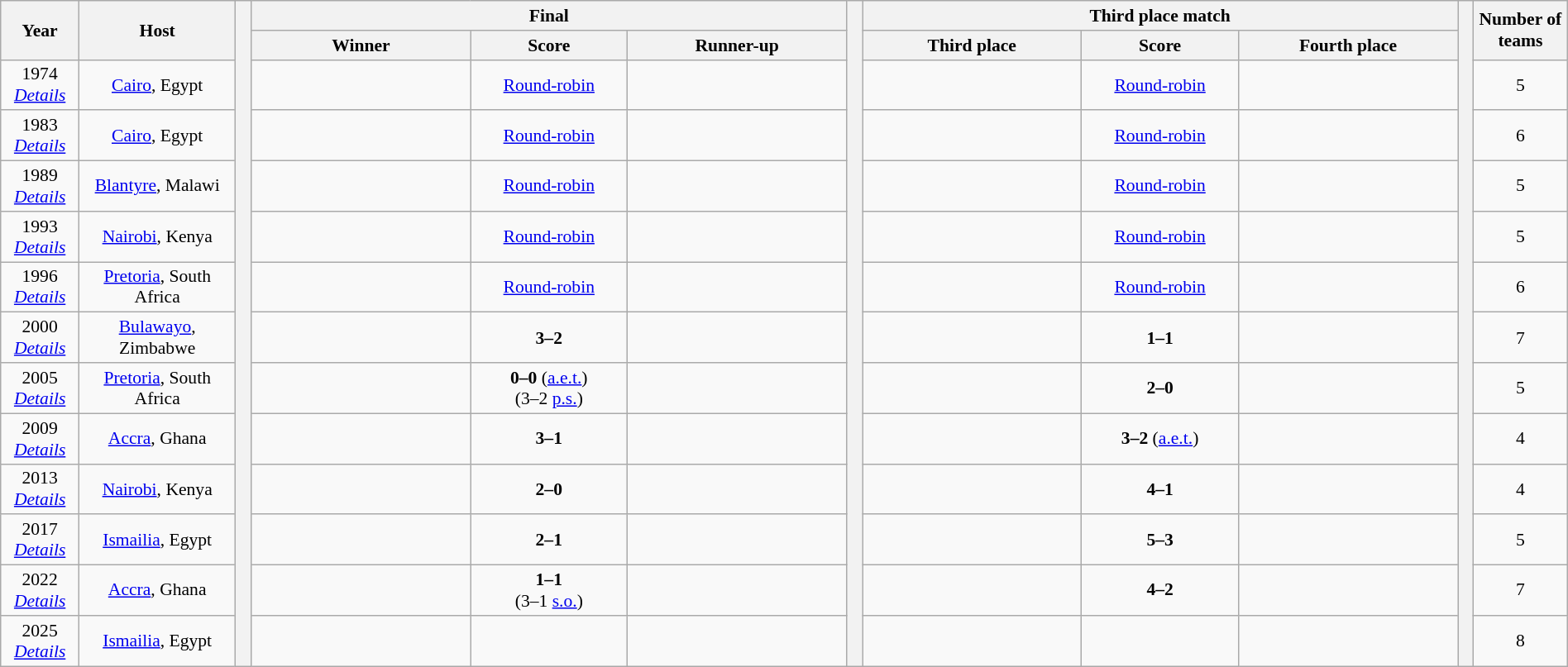<table class="wikitable" style="text-align:center;width:100%; font-size:90%;">
<tr>
<th rowspan=2 width=5%>Year</th>
<th rowspan=2 width=10%>Host</th>
<th width=1% rowspan=14></th>
<th colspan=3>Final</th>
<th width=1% rowspan=14></th>
<th colspan=3>Third place match</th>
<th width=1% rowspan=14></th>
<th width=6% rowspan=2>Number of teams</th>
</tr>
<tr>
<th width=14%>Winner</th>
<th width=10%>Score</th>
<th width=14%>Runner-up</th>
<th width=14%>Third place</th>
<th width=10%>Score</th>
<th width=14%>Fourth place</th>
</tr>
<tr>
<td>1974<br><em><a href='#'>Details</a></em></td>
<td><a href='#'>Cairo</a>, Egypt</td>
<td><strong></strong></td>
<td><a href='#'>Round-robin</a></td>
<td></td>
<td></td>
<td><a href='#'>Round-robin</a></td>
<td></td>
<td>5</td>
</tr>
<tr>
<td>1983<br><em><a href='#'>Details</a></em></td>
<td><a href='#'>Cairo</a>, Egypt</td>
<td><strong></strong></td>
<td><a href='#'>Round-robin</a></td>
<td></td>
<td></td>
<td><a href='#'>Round-robin</a></td>
<td></td>
<td>6</td>
</tr>
<tr>
<td>1989<br><em><a href='#'>Details</a></em></td>
<td><a href='#'>Blantyre</a>, Malawi</td>
<td><strong></strong></td>
<td><a href='#'>Round-robin</a></td>
<td></td>
<td></td>
<td><a href='#'>Round-robin</a></td>
<td></td>
<td>5</td>
</tr>
<tr>
<td>1993<br><em><a href='#'>Details</a></em></td>
<td><a href='#'>Nairobi</a>, Kenya</td>
<td><strong></strong></td>
<td><a href='#'>Round-robin</a></td>
<td></td>
<td></td>
<td><a href='#'>Round-robin</a></td>
<td></td>
<td>5</td>
</tr>
<tr>
<td>1996<br><em><a href='#'>Details</a></em></td>
<td><a href='#'>Pretoria</a>, South Africa</td>
<td><strong></strong></td>
<td><a href='#'>Round-robin</a></td>
<td></td>
<td></td>
<td><a href='#'>Round-robin</a></td>
<td></td>
<td>6</td>
</tr>
<tr>
<td>2000<br><em><a href='#'>Details</a></em></td>
<td><a href='#'>Bulawayo</a>, Zimbabwe</td>
<td><strong></strong></td>
<td><strong>3–2</strong></td>
<td></td>
<td></td>
<td><strong>1–1</strong></td>
<td></td>
<td>7</td>
</tr>
<tr>
<td>2005<br><em><a href='#'>Details</a></em></td>
<td><a href='#'>Pretoria</a>, South Africa</td>
<td><strong></strong></td>
<td><strong>0–0</strong> (<a href='#'>a.e.t.</a>)<br>(3–2 <a href='#'>p.s.</a>)</td>
<td></td>
<td></td>
<td><strong>2–0</strong></td>
<td></td>
<td>5</td>
</tr>
<tr>
<td>2009<br><em><a href='#'>Details</a></em></td>
<td><a href='#'>Accra</a>, Ghana</td>
<td><strong></strong></td>
<td><strong>3–1</strong></td>
<td></td>
<td></td>
<td><strong>3–2</strong> (<a href='#'>a.e.t.</a>)</td>
<td></td>
<td>4</td>
</tr>
<tr>
<td>2013<br><em><a href='#'>Details</a></em></td>
<td><a href='#'>Nairobi</a>, Kenya</td>
<td><strong></strong></td>
<td><strong>2–0</strong></td>
<td></td>
<td></td>
<td><strong>4–1</strong></td>
<td></td>
<td>4</td>
</tr>
<tr>
<td>2017<br><em><a href='#'>Details</a></em></td>
<td><a href='#'>Ismailia</a>, Egypt</td>
<td><strong></strong></td>
<td><strong>2–1</strong></td>
<td></td>
<td></td>
<td><strong>5–3</strong></td>
<td></td>
<td>5</td>
</tr>
<tr>
<td>2022<br><em><a href='#'>Details</a></em></td>
<td><a href='#'>Accra</a>, Ghana</td>
<td><strong></strong></td>
<td><strong>1–1</strong><br>(3–1 <a href='#'>s.o.</a>)</td>
<td></td>
<td></td>
<td><strong>4–2</strong></td>
<td></td>
<td>7</td>
</tr>
<tr>
<td>2025<br><em><a href='#'>Details</a></em></td>
<td><a href='#'>Ismailia</a>, Egypt</td>
<td></td>
<td></td>
<td></td>
<td></td>
<td></td>
<td></td>
<td>8</td>
</tr>
</table>
